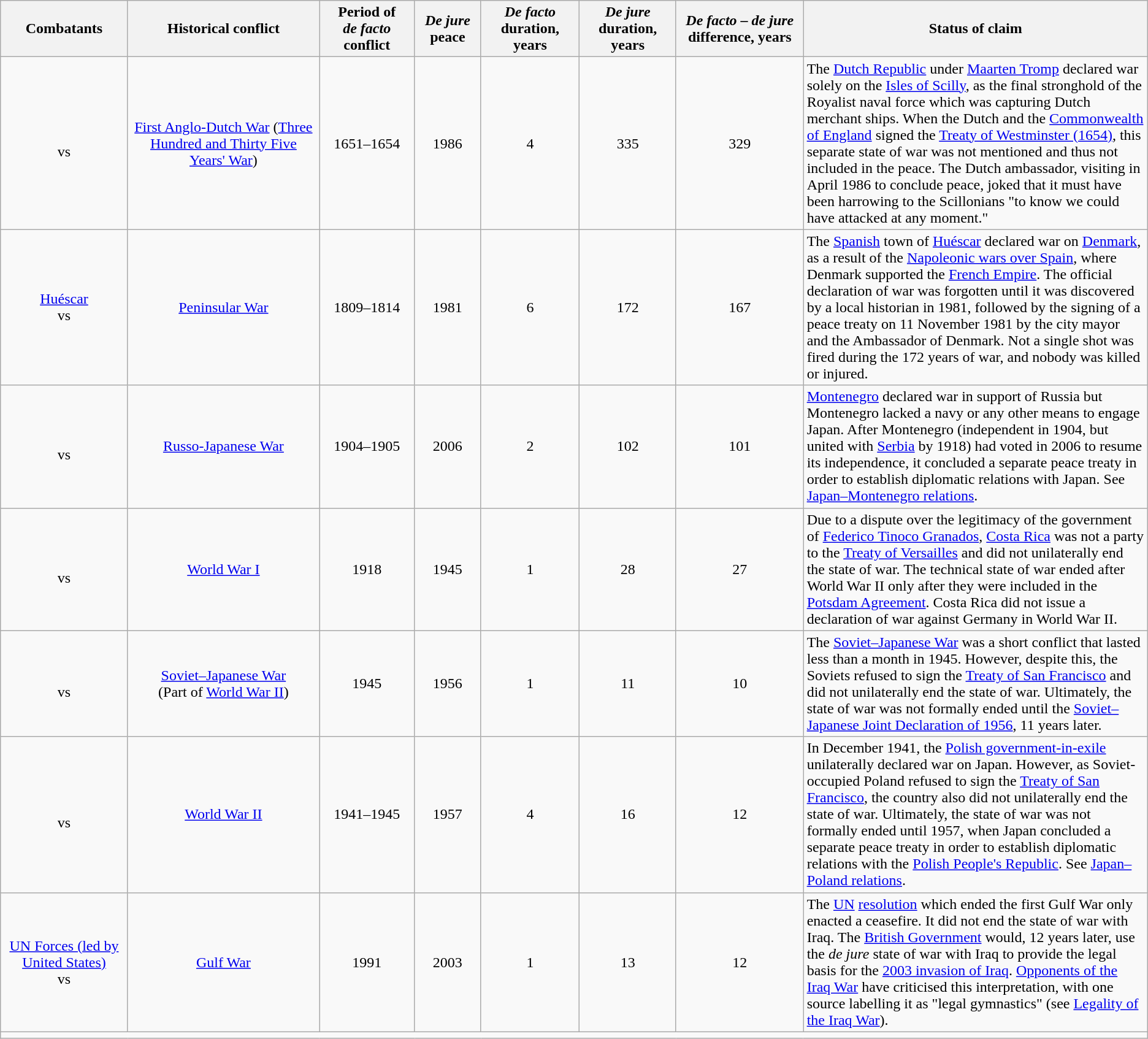<table class="wikitable sortable" style="text-align:center">
<tr>
<th>Combatants</th>
<th>Historical conflict</th>
<th>Period of <em>de facto</em> conflict</th>
<th><em>De jure</em> peace</th>
<th><em>De facto</em> duration, years</th>
<th><em>De jure</em> duration, years</th>
<th><em>De facto</em> – <em>de jure</em> difference, years</th>
<th style="width:30%;">Status of claim</th>
</tr>
<tr>
<td> <br> vs<br> </td>
<td><a href='#'>First Anglo-Dutch War</a> (<a href='#'>Three Hundred and Thirty Five Years' War</a>)</td>
<td>1651–1654</td>
<td>1986</td>
<td>4</td>
<td>335</td>
<td>329</td>
<td align=left>The <a href='#'>Dutch Republic</a> under <a href='#'>Maarten Tromp</a> declared war solely on the <a href='#'>Isles of Scilly</a>, as the final stronghold of the Royalist naval force which was capturing Dutch merchant ships. When the Dutch and the <a href='#'>Commonwealth of England</a> signed the <a href='#'>Treaty of Westminster (1654)</a>, this separate state of war was not mentioned and thus not included in the peace. The Dutch ambassador, visiting in April 1986 to conclude peace, joked that it must have been harrowing to the Scillonians "to know we could have attacked at any moment."</td>
</tr>
<tr>
<td> <a href='#'>Huéscar</a> <br> vs<br> </td>
<td><a href='#'>Peninsular War</a></td>
<td>1809–1814</td>
<td>1981</td>
<td>6</td>
<td>172</td>
<td>167</td>
<td align=left>The <a href='#'>Spanish</a> town of <a href='#'>Huéscar</a> declared war on <a href='#'>Denmark</a>, as a result of the <a href='#'>Napoleonic wars over Spain</a>, where Denmark supported the <a href='#'>French Empire</a>. The official declaration of war was forgotten until it was discovered by a local historian in 1981, followed by the signing of a peace treaty on 11 November 1981 by the city mayor and the Ambassador of Denmark. Not a single shot was fired during the 172 years of war, and nobody was killed or injured.</td>
</tr>
<tr>
<td> <br> vs<br> </td>
<td><a href='#'>Russo-Japanese War</a></td>
<td>1904–1905</td>
<td>2006</td>
<td>2</td>
<td>102</td>
<td>101</td>
<td align=left><a href='#'>Montenegro</a> declared war in support of Russia but Montenegro lacked a navy or any other means to engage Japan.  After Montenegro (independent in 1904, but united with <a href='#'>Serbia</a> by 1918) had voted in 2006 to resume its independence, it concluded a separate peace treaty in order to establish diplomatic relations with Japan. See <a href='#'>Japan–Montenegro relations</a>.</td>
</tr>
<tr>
<td> <br> vs<br> </td>
<td><a href='#'>World War I</a></td>
<td>1918</td>
<td>1945</td>
<td>1</td>
<td>28</td>
<td>27</td>
<td align=left>Due to a dispute over the legitimacy of the government of <a href='#'>Federico Tinoco Granados</a>, <a href='#'>Costa Rica</a> was not a party to the <a href='#'>Treaty of Versailles</a> and did not unilaterally end the state of war. The technical state of war ended after World War II only after they were included in the <a href='#'>Potsdam Agreement</a>. Costa Rica did not issue a declaration of war against Germany in World War II.</td>
</tr>
<tr>
<td><br> vs<br> </td>
<td><a href='#'>Soviet–Japanese War</a><br>(Part of <a href='#'>World War II</a>)</td>
<td>1945</td>
<td>1956</td>
<td>1</td>
<td>11</td>
<td>10</td>
<td align="left">The <a href='#'>Soviet–Japanese War</a> was a short conflict that lasted less than a month in 1945. However, despite this, the Soviets refused to sign the <a href='#'>Treaty of San Francisco</a> and did not unilaterally end the state of war. Ultimately, the state of war was not formally ended until the <a href='#'>Soviet–Japanese Joint Declaration of 1956</a>, 11 years later.</td>
</tr>
<tr>
<td><br> vs<br> </td>
<td><a href='#'>World War II</a></td>
<td>1941–1945</td>
<td>1957</td>
<td>4</td>
<td>16</td>
<td>12</td>
<td align="left">In December 1941, the <a href='#'>Polish government-in-exile</a> unilaterally declared war on Japan. However, as Soviet-occupied Poland refused to sign the <a href='#'>Treaty of San Francisco</a>, the country also did not unilaterally end the state of war. Ultimately, the state of war was not formally ended until 1957, when Japan concluded a separate peace treaty in order to establish diplomatic relations with the <a href='#'>Polish People's Republic</a>. See <a href='#'>Japan–Poland relations</a>.</td>
</tr>
<tr>
<td><a href='#'>UN Forces (led by United States)</a> <br> vs<br> </td>
<td><a href='#'>Gulf War</a></td>
<td>1991</td>
<td>2003</td>
<td>1</td>
<td>13</td>
<td>12</td>
<td align=left>The <a href='#'>UN</a> <a href='#'>resolution</a> which ended the first Gulf War only enacted a ceasefire. It did not end the state of war with Iraq. The <a href='#'>British Government</a> would, 12 years later, use the <em>de jure</em> state of war with Iraq to provide the legal basis for the <a href='#'>2003 invasion of Iraq</a>. <a href='#'>Opponents of the Iraq War</a> have criticised this interpretation, with one source labelling it as "legal gymnastics" (see <a href='#'>Legality of the Iraq War</a>).</td>
</tr>
<tr class="sortbottom" style="text-align: left;">
<td colspan="8" style="width: 0;"></td>
</tr>
</table>
